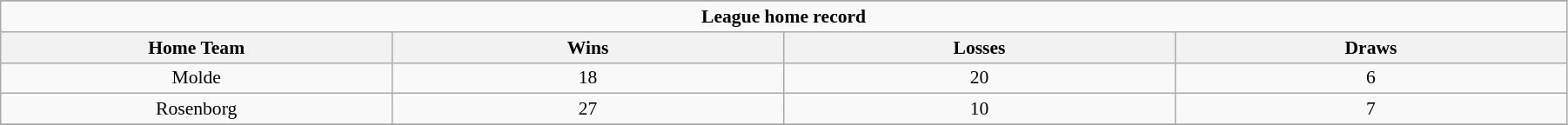<table class="wikitable" style="font-size:90%; width:95%; text-align:center">
<tr>
</tr>
<tr>
<td Colspan="4"><strong>League home record</strong></td>
</tr>
<tr>
<th width=25%>Home Team</th>
<th width=25%>Wins</th>
<th width=25%>Losses</th>
<th width=25%>Draws</th>
</tr>
<tr>
<td>Molde</td>
<td>18</td>
<td>20</td>
<td>6</td>
</tr>
<tr>
<td>Rosenborg</td>
<td>27</td>
<td>10</td>
<td>7</td>
</tr>
<tr>
</tr>
</table>
